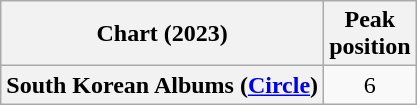<table class="wikitable plainrowheaders" style="text-align:center;">
<tr>
<th scope="col">Chart (2023)</th>
<th scope="col">Peak<br>position</th>
</tr>
<tr>
<th scope="row">South Korean Albums (<a href='#'>Circle</a>)</th>
<td>6</td>
</tr>
</table>
